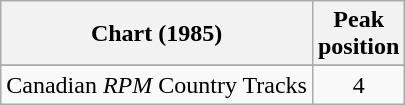<table class="wikitable sortable">
<tr>
<th align="left">Chart (1985)</th>
<th align="center">Peak<br>position</th>
</tr>
<tr>
</tr>
<tr>
<td align="left">Canadian <em>RPM</em> Country Tracks</td>
<td align="center">4</td>
</tr>
</table>
